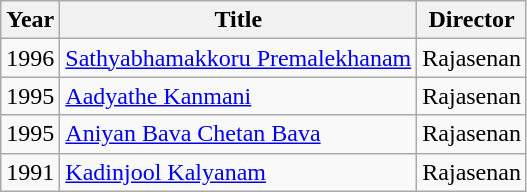<table class="wikitable sortable">
<tr>
<th>Year</th>
<th>Title</th>
<th>Director</th>
</tr>
<tr>
<td>1996</td>
<td><a href='#'>Sathyabhamakkoru Premalekhanam</a></td>
<td>Rajasenan</td>
</tr>
<tr>
<td>1995</td>
<td><a href='#'>Aadyathe Kanmani</a></td>
<td>Rajasenan</td>
</tr>
<tr>
<td>1995</td>
<td><a href='#'>Aniyan Bava Chetan Bava</a></td>
<td>Rajasenan</td>
</tr>
<tr>
<td>1991</td>
<td><a href='#'>Kadinjool Kalyanam</a></td>
<td>Rajasenan</td>
</tr>
</table>
